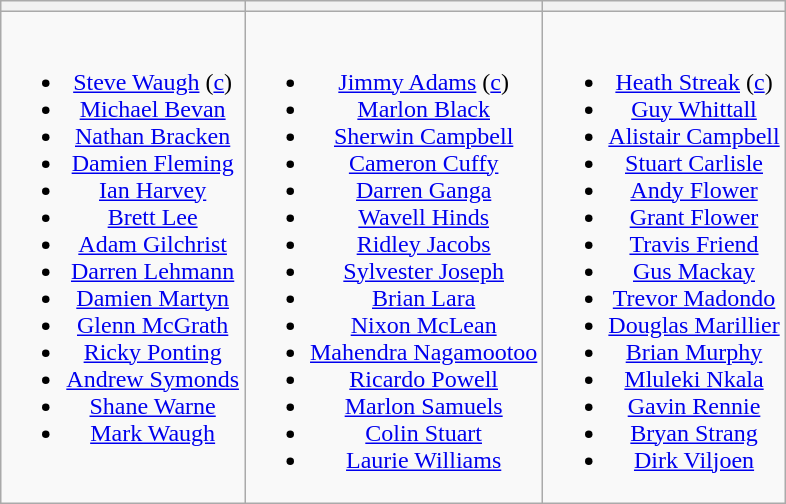<table class="wikitable" style="text-align:center;margin:0 auto">
<tr>
<th></th>
<th></th>
<th></th>
</tr>
<tr style="vertical-align:top">
<td><br><ul><li><a href='#'>Steve Waugh</a> (<a href='#'>c</a>)</li><li><a href='#'>Michael Bevan</a></li><li><a href='#'>Nathan Bracken</a></li><li><a href='#'>Damien Fleming</a></li><li><a href='#'>Ian Harvey</a></li><li><a href='#'>Brett Lee</a></li><li><a href='#'>Adam Gilchrist</a></li><li><a href='#'>Darren Lehmann</a></li><li><a href='#'>Damien Martyn</a></li><li><a href='#'>Glenn McGrath</a></li><li><a href='#'>Ricky Ponting</a></li><li><a href='#'>Andrew Symonds</a></li><li><a href='#'>Shane Warne</a></li><li><a href='#'>Mark Waugh</a></li></ul></td>
<td><br><ul><li><a href='#'>Jimmy Adams</a> (<a href='#'>c</a>)</li><li><a href='#'>Marlon Black</a></li><li><a href='#'>Sherwin Campbell</a></li><li><a href='#'>Cameron Cuffy</a></li><li><a href='#'>Darren Ganga</a></li><li><a href='#'>Wavell Hinds</a></li><li><a href='#'>Ridley Jacobs</a></li><li><a href='#'>Sylvester Joseph</a></li><li><a href='#'>Brian Lara</a></li><li><a href='#'>Nixon McLean</a></li><li><a href='#'>Mahendra Nagamootoo</a></li><li><a href='#'>Ricardo Powell</a></li><li><a href='#'>Marlon Samuels</a></li><li><a href='#'>Colin Stuart</a></li><li><a href='#'>Laurie Williams</a></li></ul></td>
<td><br><ul><li><a href='#'>Heath Streak</a> (<a href='#'>c</a>)</li><li><a href='#'>Guy Whittall</a></li><li><a href='#'>Alistair Campbell</a></li><li><a href='#'>Stuart Carlisle</a></li><li><a href='#'>Andy Flower</a></li><li><a href='#'>Grant Flower</a></li><li><a href='#'>Travis Friend</a></li><li><a href='#'>Gus Mackay</a></li><li><a href='#'>Trevor Madondo</a></li><li><a href='#'>Douglas Marillier</a></li><li><a href='#'>Brian Murphy</a></li><li><a href='#'>Mluleki Nkala</a></li><li><a href='#'>Gavin Rennie</a></li><li><a href='#'>Bryan Strang</a></li><li><a href='#'>Dirk Viljoen</a></li></ul></td>
</tr>
</table>
